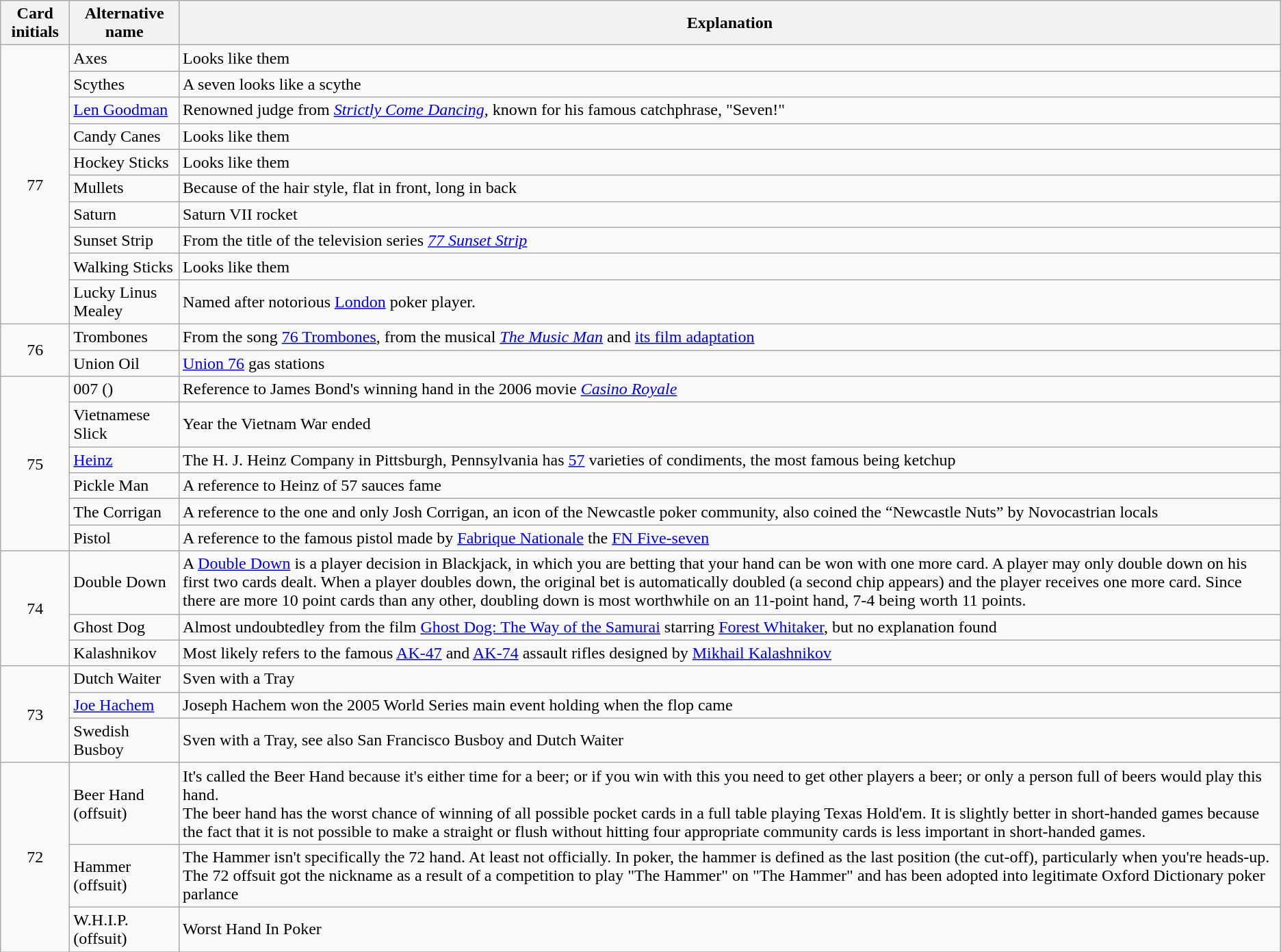<table class="wikitable">
<tr>
<th>Card initials</th>
<th>Alternative name</th>
<th>Explanation</th>
</tr>
<tr>
<td rowspan="10" align="center">77</td>
<td>Axes</td>
<td>Looks like them</td>
</tr>
<tr>
<td>Scythes</td>
<td>A seven looks like a scythe</td>
</tr>
<tr>
<td><a href='#'>Len Goodman</a></td>
<td>Renowned judge from <em><a href='#'>Strictly Come Dancing</a></em>,  known for his famous catchphrase, "Seven!"</td>
</tr>
<tr>
<td>Candy Canes</td>
<td>Looks like them</td>
</tr>
<tr>
<td>Hockey Sticks</td>
<td>Looks like them</td>
</tr>
<tr>
<td>Mullets</td>
<td>Because of the hair style, flat in front, long in back</td>
</tr>
<tr>
<td>Saturn</td>
<td>Saturn VII rocket</td>
</tr>
<tr>
<td>Sunset Strip</td>
<td>From the title of the television series <em><a href='#'>77 Sunset Strip</a></em></td>
</tr>
<tr>
<td>Walking Sticks</td>
<td>Looks like them</td>
</tr>
<tr>
<td>Lucky Linus Mealey</td>
<td>Named after notorious <a href='#'>London</a> poker player.</td>
</tr>
<tr>
<td align="center" rowspan="2">76</td>
<td>Trombones</td>
<td>From the song <a href='#'>76 Trombones</a>, from the musical <em><a href='#'>The Music Man</a></em> and <a href='#'>its film adaptation</a></td>
</tr>
<tr>
<td>Union Oil</td>
<td><a href='#'>Union 76</a> gas stations</td>
</tr>
<tr>
<td rowspan="6" align="center">75</td>
<td>007 ()</td>
<td>Reference to James Bond's winning hand in the 2006 movie <em><a href='#'>Casino Royale</a></em></td>
</tr>
<tr>
<td>Vietnamese Slick</td>
<td>Year the Vietnam War ended</td>
</tr>
<tr>
<td><a href='#'>Heinz</a></td>
<td>The H. J. Heinz Company in Pittsburgh, Pennsylvania has <a href='#'>57</a> varieties of condiments, the most famous being ketchup</td>
</tr>
<tr>
<td>Pickle Man</td>
<td>A reference to Heinz of 57 sauces fame</td>
</tr>
<tr>
<td>The Corrigan</td>
<td>A reference to the one and only Josh Corrigan, an icon of the Newcastle poker community, also coined the “Newcastle Nuts” by Novocastrian locals</td>
</tr>
<tr>
<td>Pistol</td>
<td>A reference to the famous pistol made by <a href='#'>Fabrique Nationale</a> the <a href='#'>FN Five-seven</a></td>
</tr>
<tr>
<td align="center" rowspan="3">74</td>
<td>Double Down</td>
<td>A <a href='#'>Double Down</a> is a player decision in Blackjack, in which you are betting that your hand can be won with one more card.  A player may only double down on his first two cards dealt. When a player doubles down, the original bet is automatically doubled (a second chip appears) and the player receives one more card. Since there are more 10 point cards than any other, doubling down is most worthwhile on an 11-point hand, 7-4 being worth 11 points.</td>
</tr>
<tr>
<td>Ghost Dog</td>
<td>Almost undoubtedley from the film <a href='#'>Ghost Dog: The Way of the Samurai</a> starring <a href='#'>Forest Whitaker</a>, but no explanation found</td>
</tr>
<tr>
<td>Kalashnikov</td>
<td>Most likely refers to the famous <a href='#'>AK-47</a> and <a href='#'>AK-74</a> assault rifles designed by <a href='#'>Mikhail Kalashnikov</a></td>
</tr>
<tr>
<td align="center" rowspan="3">73</td>
<td>Dutch Waiter</td>
<td>Sven with a Tray</td>
</tr>
<tr>
<td><a href='#'>Joe Hachem</a></td>
<td>Joseph Hachem won the 2005 World Series main event holding  when the flop came </td>
</tr>
<tr>
<td>Swedish Busboy</td>
<td>Sven with a Tray, see also San Francisco Busboy and Dutch Waiter</td>
</tr>
<tr>
<td align="center" rowspan="4">72</td>
<td>Beer Hand (offsuit)</td>
<td>It's called the Beer Hand because it's either time for a beer; or if you win with this you need to get other players a beer; or only a person full of beers would play this hand.<br>The beer hand has the worst chance of winning of all possible pocket cards in a full table playing Texas Hold'em. It is slightly better in short-handed games because the fact that it is not possible to make a straight or flush without hitting four appropriate community cards is less important in short-handed games.</td>
</tr>
<tr>
<td>Hammer (offsuit)</td>
<td>The Hammer isn't specifically the 72 hand. At least not officially. In poker, the hammer is defined as the last position (the cut-off), particularly when you're heads-up. The 72 offsuit got the nickname as a result of a competition to play "The Hammer" on "The Hammer" and has been adopted into legitimate Oxford Dictionary poker parlance</td>
</tr>
<tr>
<td>W.H.I.P. (offsuit)</td>
<td>Worst Hand In Poker</td>
</tr>
<tr>
</tr>
</table>
